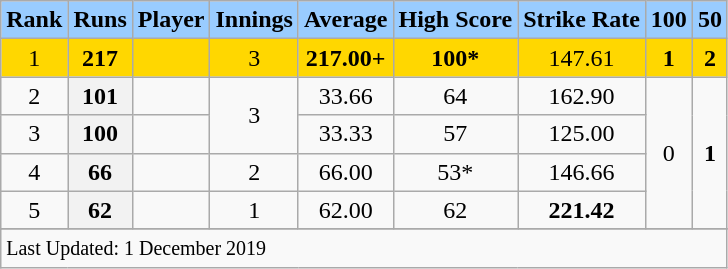<table class="wikitable plainrowheaders sortable">
<tr>
<th scope=col style="background:#9cf;">Rank</th>
<th scope=col style="background:#9cf;">Runs</th>
<th scope=col style="background:#9cf;">Player</th>
<th scope=col style="background:#9cf;">Innings</th>
<th scope=col style="background:#9cf;">Average</th>
<th scope=col style="background:#9cf;">High Score</th>
<th scope=col style="background:#9cf;">Strike Rate</th>
<th scope=col style="background:#9cf;">100</th>
<th scope=col style="background:#9cf;">50</th>
</tr>
<tr>
<td style="text-align:center; background:gold;">1</td>
<th scope="row"  style="text-align:center; background:gold;"><strong>217</strong></th>
<td style="background:gold;"><br></td>
<td style="text-align:center; background:gold;">3</td>
<td style="text-align:center; background:gold;"><strong>217.00+</strong></td>
<td style="text-align:center; background:gold;"><strong>100*</strong></td>
<td style="text-align:center; background:gold;">147.61</td>
<td style="text-align:center; background:gold;"><strong>1</strong></td>
<td style="text-align:center; background:gold;"><strong>2</strong></td>
</tr>
<tr>
<td align=center>2</td>
<th scope=row style=text-align:center;><strong>101</strong></th>
<td> </td>
<td align=center rowspan=2>3</td>
<td align=center>33.66</td>
<td align=center>64</td>
<td align=center>162.90</td>
<td align=center rowspan=4>0</td>
<td align=center rowspan=4><strong>1</strong></td>
</tr>
<tr>
<td align=center>3</td>
<th scope=row style=text-align:center;><strong>100</strong></th>
<td> </td>
<td align=center>33.33</td>
<td align=center>57</td>
<td align=center>125.00</td>
</tr>
<tr>
<td align=center>4</td>
<th scope=row style=text-align:center;><strong>66</strong></th>
<td> </td>
<td align=center>2</td>
<td align=center>66.00</td>
<td align=center>53*</td>
<td align=center>146.66</td>
</tr>
<tr>
<td align=center>5</td>
<th scope=row style=text-align:center;><strong>62</strong></th>
<td> </td>
<td align=center>1</td>
<td align=center>62.00</td>
<td align=center>62</td>
<td align=center><strong>221.42</strong></td>
</tr>
<tr>
</tr>
<tr class=sortbottom>
<td colspan=9><small>Last Updated: 1 December 2019</small></td>
</tr>
</table>
